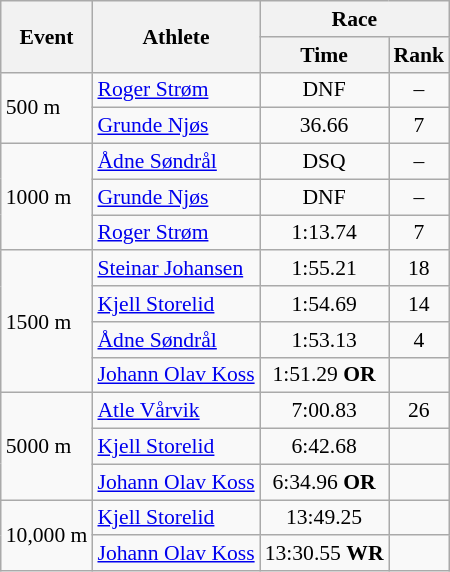<table class="wikitable" style="font-size:90%">
<tr>
<th rowspan=2>Event</th>
<th rowspan=2>Athlete</th>
<th colspan=2>Race</th>
</tr>
<tr>
<th>Time</th>
<th>Rank</th>
</tr>
<tr>
<td rowspan=2>500 m</td>
<td><a href='#'>Roger Strøm</a></td>
<td align=center>DNF</td>
<td align=center>–</td>
</tr>
<tr>
<td><a href='#'>Grunde Njøs</a></td>
<td align=center>36.66</td>
<td align=center>7</td>
</tr>
<tr>
<td rowspan=3>1000 m</td>
<td><a href='#'>Ådne Søndrål</a></td>
<td align=center>DSQ</td>
<td align=center>–</td>
</tr>
<tr>
<td><a href='#'>Grunde Njøs</a></td>
<td align=center>DNF</td>
<td align=center>–</td>
</tr>
<tr>
<td><a href='#'>Roger Strøm</a></td>
<td align=center>1:13.74</td>
<td align=center>7</td>
</tr>
<tr>
<td rowspan=4>1500 m</td>
<td><a href='#'>Steinar Johansen</a></td>
<td align=center>1:55.21</td>
<td align=center>18</td>
</tr>
<tr>
<td><a href='#'>Kjell Storelid</a></td>
<td align=center>1:54.69</td>
<td align=center>14</td>
</tr>
<tr>
<td><a href='#'>Ådne Søndrål</a></td>
<td align=center>1:53.13</td>
<td align=center>4</td>
</tr>
<tr>
<td><a href='#'>Johann Olav Koss</a></td>
<td align=center>1:51.29 <strong>OR</strong></td>
<td align=center></td>
</tr>
<tr>
<td rowspan=3>5000 m</td>
<td><a href='#'>Atle Vårvik</a></td>
<td align=center>7:00.83</td>
<td align=center>26</td>
</tr>
<tr>
<td><a href='#'>Kjell Storelid</a></td>
<td align=center>6:42.68</td>
<td align=center></td>
</tr>
<tr>
<td><a href='#'>Johann Olav Koss</a></td>
<td align=center>6:34.96 <strong>OR</strong></td>
<td align=center></td>
</tr>
<tr>
<td rowspan=2>10,000 m</td>
<td><a href='#'>Kjell Storelid</a></td>
<td align=center>13:49.25</td>
<td align=center></td>
</tr>
<tr>
<td><a href='#'>Johann Olav Koss</a></td>
<td align=center>13:30.55 <strong>WR</strong></td>
<td align=center></td>
</tr>
</table>
